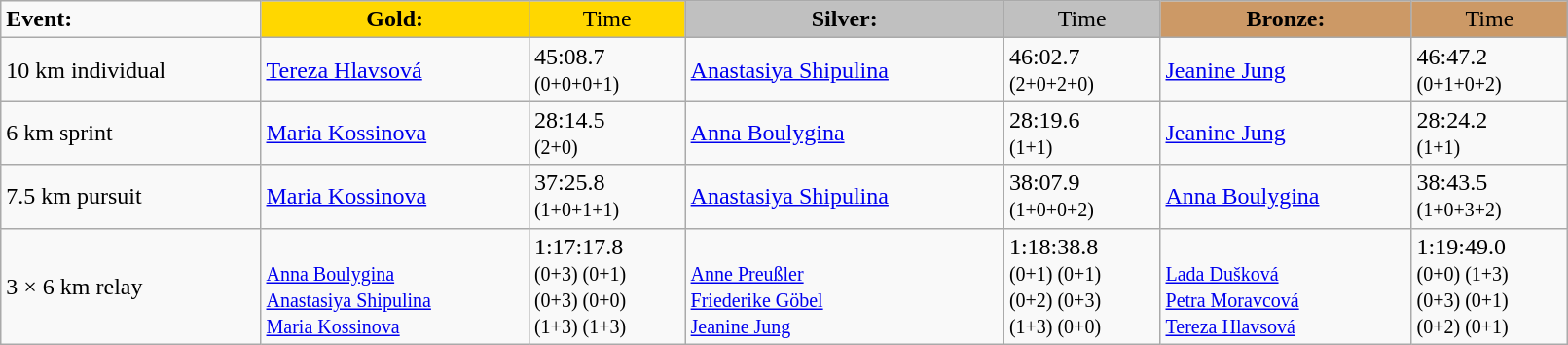<table class="wikitable" width=85%>
<tr>
<td><strong>Event:</strong></td>
<td style="text-align:center;background-color:gold;"><strong>Gold:</strong></td>
<td style="text-align:center;background-color:gold;">Time</td>
<td style="text-align:center;background-color:silver;"><strong>Silver:</strong></td>
<td style="text-align:center;background-color:silver;">Time</td>
<td style="text-align:center;background-color:#CC9966;"><strong>Bronze:</strong></td>
<td style="text-align:center;background-color:#CC9966;">Time</td>
</tr>
<tr>
<td>10 km individual<br><em></em></td>
<td><a href='#'>Tereza Hlavsová</a><br><small></small></td>
<td>45:08.7<br><small>(0+0+0+1)</small></td>
<td><a href='#'>Anastasiya Shipulina</a><br><small></small></td>
<td>46:02.7 <br><small>(2+0+2+0)</small></td>
<td><a href='#'>Jeanine Jung</a><br><small></small></td>
<td>46:47.2<br><small>(0+1+0+2)</small></td>
</tr>
<tr>
<td>6 km sprint<br><em></em></td>
<td><a href='#'>Maria Kossinova</a><br><small></small></td>
<td>28:14.5<br><small>(2+0)</small></td>
<td><a href='#'>Anna Boulygina</a><br><small></small></td>
<td>28:19.6<br><small>(1+1)</small></td>
<td><a href='#'>Jeanine Jung</a><br><small></small></td>
<td>28:24.2<br><small>(1+1)</small></td>
</tr>
<tr>
<td>7.5 km pursuit<br><em></em></td>
<td><a href='#'>Maria Kossinova</a><br><small></small></td>
<td>37:25.8<br><small>(1+0+1+1)</small></td>
<td><a href='#'>Anastasiya Shipulina</a><br><small></small></td>
<td>38:07.9<br><small>(1+0+0+2)</small></td>
<td><a href='#'>Anna Boulygina</a><br><small></small></td>
<td>38:43.5<br><small>(1+0+3+2)</small></td>
</tr>
<tr>
<td>3 × 6 km relay<br><em></em></td>
<td>  <br><small><a href='#'>Anna Boulygina</a><br><a href='#'>Anastasiya Shipulina</a><br><a href='#'>Maria Kossinova</a></small></td>
<td>1:17:17.8<br><small>(0+3) (0+1)<br>(0+3) (0+0)<br>(1+3) (1+3)</small></td>
<td>  <br><small><a href='#'>Anne Preußler</a><br><a href='#'>Friederike Göbel</a><br><a href='#'>Jeanine Jung</a></small></td>
<td>1:18:38.8<br><small>(0+1) (0+1)<br>(0+2) (0+3)<br>(1+3) (0+0)</small></td>
<td>  <br><small><a href='#'>Lada Dušková</a><br><a href='#'>Petra Moravcová</a><br><a href='#'>Tereza Hlavsová</a></small></td>
<td>1:19:49.0<br><small>(0+0) (1+3)<br>(0+3) (0+1)<br>(0+2) (0+1)</small></td>
</tr>
</table>
